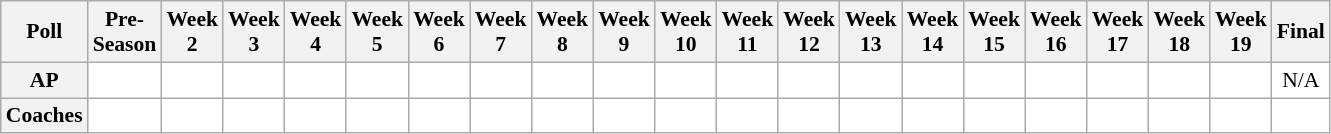<table class="wikitable" style="white-space:nowrap;font-size:90%">
<tr>
<th>Poll</th>
<th>Pre-<br>Season</th>
<th>Week<br>2</th>
<th>Week<br>3</th>
<th>Week<br>4</th>
<th>Week<br>5</th>
<th>Week<br>6</th>
<th>Week<br>7</th>
<th>Week<br>8</th>
<th>Week<br>9</th>
<th>Week<br>10</th>
<th>Week<br>11</th>
<th>Week<br>12</th>
<th>Week<br>13</th>
<th>Week<br>14</th>
<th>Week<br>15</th>
<th>Week<br>16</th>
<th>Week<br>17</th>
<th>Week<br>18</th>
<th>Week<br>19</th>
<th>Final</th>
</tr>
<tr style="text-align:center;">
<th>AP</th>
<td style="background:#FFF;"></td>
<td style="background:#FFF;"></td>
<td style="background:#FFF;"></td>
<td style="background:#FFF;"></td>
<td style="background:#FFF;"></td>
<td style="background:#FFF;"></td>
<td style="background:#FFF;"></td>
<td style="background:#FFF;"></td>
<td style="background:#FFF;"></td>
<td style="background:#FFF;"></td>
<td style="background:#FFF;"></td>
<td style="background:#FFF;"></td>
<td style="background:#FFF;"></td>
<td style="background:#FFF;"></td>
<td style="background:#FFF;"></td>
<td style="background:#FFF;"></td>
<td style="background:#FFF;"></td>
<td style="background:#FFF;"></td>
<td style="background:#FFF;"></td>
<td style="background:#FFF;">N/A</td>
</tr>
<tr style="text-align:center;">
<th>Coaches</th>
<td style="background:#FFF;"></td>
<td style="background:#FFF;"></td>
<td style="background:#FFF;"></td>
<td style="background:#FFF;"></td>
<td style="background:#FFF;"></td>
<td style="background:#FFF;"></td>
<td style="background:#FFF;"></td>
<td style="background:#FFF;"></td>
<td style="background:#FFF;"></td>
<td style="background:#FFF;"></td>
<td style="background:#FFF;"></td>
<td style="background:#FFF;"></td>
<td style="background:#FFF;"></td>
<td style="background:#FFF;"></td>
<td style="background:#FFF;"></td>
<td style="background:#FFF;"></td>
<td style="background:#FFF;"></td>
<td style="background:#FFF;"></td>
<td style="background:#FFF;"></td>
<td style="background:#FFF;"></td>
</tr>
</table>
